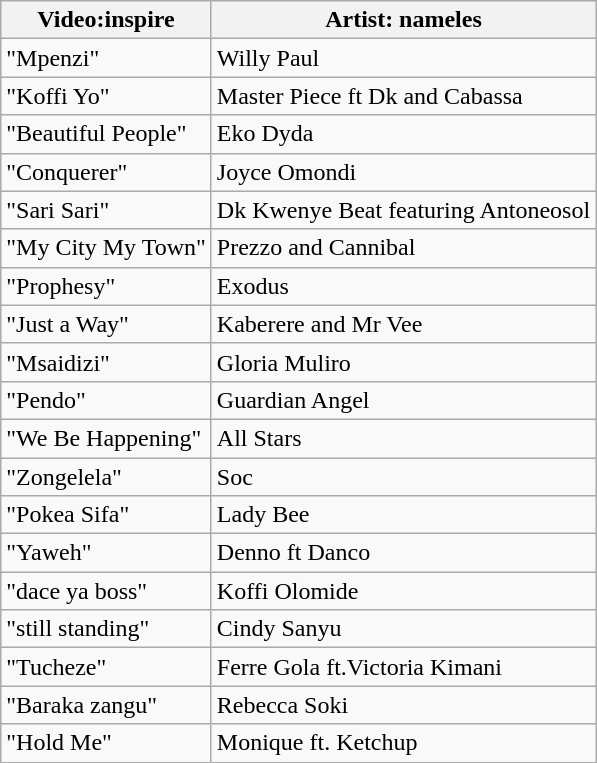<table class="wikitable">
<tr>
<th>Video:inspire</th>
<th>Artist: nameles</th>
</tr>
<tr>
<td>"Mpenzi"</td>
<td>Willy Paul</td>
</tr>
<tr>
<td>"Koffi Yo"</td>
<td>Master Piece ft Dk and Cabassa</td>
</tr>
<tr>
<td>"Beautiful People"</td>
<td>Eko Dyda</td>
</tr>
<tr>
<td>"Conquerer"</td>
<td>Joyce Omondi</td>
</tr>
<tr>
<td>"Sari Sari"</td>
<td>Dk Kwenye Beat featuring Antoneosol</td>
</tr>
<tr>
<td>"My City My Town"</td>
<td>Prezzo and Cannibal</td>
</tr>
<tr>
<td>"Prophesy"</td>
<td>Exodus</td>
</tr>
<tr>
<td>"Just a Way"</td>
<td>Kaberere and Mr Vee</td>
</tr>
<tr>
<td>"Msaidizi"</td>
<td>Gloria Muliro</td>
</tr>
<tr>
<td>"Pendo"</td>
<td>Guardian Angel</td>
</tr>
<tr>
<td>"We Be Happening"</td>
<td>All Stars</td>
</tr>
<tr>
<td>"Zongelela"</td>
<td>Soc</td>
</tr>
<tr>
<td>"Pokea Sifa"</td>
<td>Lady Bee</td>
</tr>
<tr>
<td>"Yaweh"</td>
<td>Denno ft Danco</td>
</tr>
<tr>
<td>"dace ya boss"</td>
<td>Koffi Olomide</td>
</tr>
<tr>
<td>"still standing"</td>
<td>Cindy Sanyu</td>
</tr>
<tr>
<td>"Tucheze"</td>
<td>Ferre Gola ft.Victoria Kimani</td>
</tr>
<tr>
<td>"Baraka zangu"</td>
<td>Rebecca Soki</td>
</tr>
<tr>
<td>"Hold Me"</td>
<td>Monique ft. Ketchup</td>
</tr>
</table>
